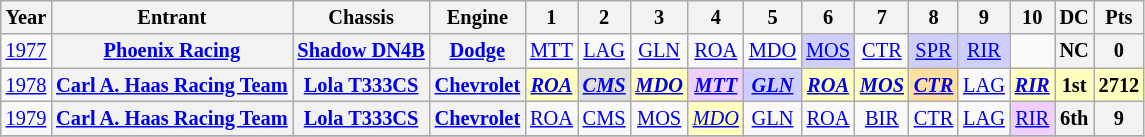<table class="wikitable" style="text-align:center; font-size:85%">
<tr>
<th>Year</th>
<th>Entrant</th>
<th>Chassis</th>
<th>Engine</th>
<th>1</th>
<th>2</th>
<th>3</th>
<th>4</th>
<th>5</th>
<th>6</th>
<th>7</th>
<th>8</th>
<th>9</th>
<th>10</th>
<th>DC</th>
<th>Pts</th>
</tr>
<tr>
<td><a href='#'>1977</a></td>
<th nowrap><a href='#'>Phoenix Racing</a></th>
<th nowrap><a href='#'>Shadow DN4B</a></th>
<th><a href='#'>Dodge</a></th>
<td><a href='#'>MTT</a><br></td>
<td><a href='#'>LAG</a><br></td>
<td><a href='#'>GLN</a><br></td>
<td><a href='#'>ROA</a><br></td>
<td><a href='#'>MDO</a><br></td>
<td style="background:#CFCFFF;"><a href='#'>MOS</a><br></td>
<td><a href='#'>CTR</a><br></td>
<td style="background:#CFCFFF;"><a href='#'>SPR</a><br></td>
<td style="background:#CFCFFF;"><a href='#'>RIR</a><br></td>
<td></td>
<th><strong>NC</strong></th>
<th><strong>0</strong></th>
</tr>
<tr>
<td><a href='#'>1978</a></td>
<th nowrap><a href='#'>Carl A. Haas Racing Team</a></th>
<th nowrap><a href='#'>Lola T333CS</a></th>
<th><a href='#'>Chevrolet</a></th>
<td style="background:#FFFFBF;"><strong><em><a href='#'>ROA</a></em></strong><br></td>
<td style="background:#DFDFDF;"><strong><em><a href='#'>CMS</a></em></strong><br></td>
<td style="background:#FFFFBF;"><strong><em><a href='#'>MDO</a></em></strong><br></td>
<td style="background:#EFCFFF;"><strong><em><a href='#'>MTT</a></em></strong><br></td>
<td style="background:#CFCFFF;"><strong><em><a href='#'>GLN</a></em></strong><br></td>
<td style="background:#FFFFBF;"><strong><em><a href='#'>ROA</a></em></strong><br></td>
<td style="background:#FFFFBF;"><strong><em><a href='#'>MOS</a></em></strong><br></td>
<td style="background:#FFDF9F;"><strong><em><a href='#'>CTR</a></em></strong><br></td>
<td><a href='#'>LAG</a><br></td>
<td style="background:#FFFFBF;"><strong><em><a href='#'>RIR</a></em></strong><br></td>
<th style="background:#FFFFBF;"><strong>1st</strong></th>
<th style="background:#FFFFBF;"><strong>2712</strong></th>
</tr>
<tr>
<td><a href='#'>1979</a></td>
<th nowrap><a href='#'>Carl A. Haas Racing Team</a></th>
<th nowrap><a href='#'>Lola T333CS</a></th>
<th><a href='#'>Chevrolet</a></th>
<td><a href='#'>ROA</a></td>
<td><a href='#'>CMS</a></td>
<td><a href='#'>MOS</a></td>
<td style="background:#FFFFBF;"><em><a href='#'>MDO</a></em><br></td>
<td><a href='#'>GLN</a></td>
<td><a href='#'>ROA</a></td>
<td><a href='#'>BIR</a></td>
<td><a href='#'>CTR</a></td>
<td><a href='#'>LAG</a><br></td>
<td style="background:#EFCFFF;"><a href='#'>RIR</a><br></td>
<th><strong>6th</strong></th>
<th><strong>9</strong></th>
</tr>
<tr>
</tr>
</table>
